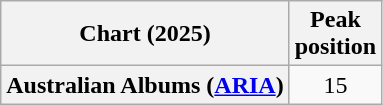<table class="wikitable sortable plainrowheaders" style="text-align:center">
<tr>
<th scope="col">Chart (2025)</th>
<th scope="col">Peak<br>position</th>
</tr>
<tr>
<th scope="row">Australian Albums (<a href='#'>ARIA</a>)</th>
<td>15</td>
</tr>
</table>
